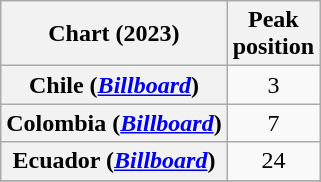<table class="wikitable sortable plainrowheaders" style="text-align:center">
<tr>
<th scope="col">Chart (2023)</th>
<th scope="col">Peak<br>position</th>
</tr>
<tr>
<th scope="row">Chile (<em><a href='#'>Billboard</a></em>)</th>
<td>3</td>
</tr>
<tr>
<th scope="row">Colombia (<em><a href='#'>Billboard</a></em>)</th>
<td>7</td>
</tr>
<tr>
<th scope="row">Ecuador (<em><a href='#'>Billboard</a></em>)</th>
<td>24</td>
</tr>
<tr>
</tr>
<tr>
</tr>
<tr>
</tr>
<tr>
</tr>
</table>
